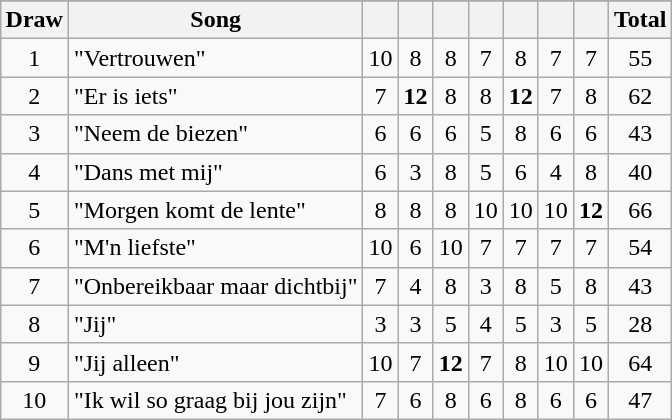<table class="wikitable" style="margin: 1em auto 1em auto; text-align:center">
<tr>
</tr>
<tr>
<th>Draw</th>
<th>Song</th>
<th></th>
<th></th>
<th></th>
<th></th>
<th></th>
<th></th>
<th></th>
<th>Total</th>
</tr>
<tr>
<td>1</td>
<td align="left">"Vertrouwen"</td>
<td>10</td>
<td>8</td>
<td>8</td>
<td>7</td>
<td>8</td>
<td>7</td>
<td>7</td>
<td>55</td>
</tr>
<tr>
<td>2</td>
<td align="left">"Er is iets"</td>
<td>7</td>
<td><strong>12</strong></td>
<td>8</td>
<td>8</td>
<td><strong>12</strong></td>
<td>7</td>
<td>8</td>
<td>62</td>
</tr>
<tr>
<td>3</td>
<td align="left">"Neem de biezen"</td>
<td>6</td>
<td>6</td>
<td>6</td>
<td>5</td>
<td>8</td>
<td>6</td>
<td>6</td>
<td>43</td>
</tr>
<tr>
<td>4</td>
<td align="left">"Dans met mij"</td>
<td>6</td>
<td>3</td>
<td>8</td>
<td>5</td>
<td>6</td>
<td>4</td>
<td>8</td>
<td>40</td>
</tr>
<tr>
<td>5</td>
<td align="left">"Morgen komt de lente"</td>
<td>8</td>
<td>8</td>
<td>8</td>
<td>10</td>
<td>10</td>
<td>10</td>
<td><strong>12</strong></td>
<td>66</td>
</tr>
<tr>
<td>6</td>
<td align="left">"M'n liefste"</td>
<td>10</td>
<td>6</td>
<td>10</td>
<td>7</td>
<td>7</td>
<td>7</td>
<td>7</td>
<td>54</td>
</tr>
<tr>
<td>7</td>
<td align="left">"Onbereikbaar maar dichtbij"</td>
<td>7</td>
<td>4</td>
<td>8</td>
<td>3</td>
<td>8</td>
<td>5</td>
<td>8</td>
<td>43</td>
</tr>
<tr>
<td>8</td>
<td align="left">"Jij"</td>
<td>3</td>
<td>3</td>
<td>5</td>
<td>4</td>
<td>5</td>
<td>3</td>
<td>5</td>
<td>28</td>
</tr>
<tr>
<td>9</td>
<td align="left">"Jij alleen"</td>
<td>10</td>
<td>7</td>
<td><strong>12</strong></td>
<td>7</td>
<td>8</td>
<td>10</td>
<td>10</td>
<td>64</td>
</tr>
<tr>
<td>10</td>
<td align="left">"Ik wil so graag bij jou zijn"</td>
<td>7</td>
<td>6</td>
<td>8</td>
<td>6</td>
<td>8</td>
<td>6</td>
<td>6</td>
<td>47</td>
</tr>
</table>
